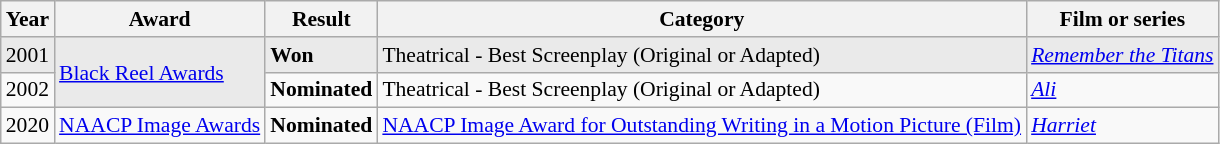<table class="wikitable" style="font-size: 90%;">
<tr>
<th>Year</th>
<th>Award</th>
<th>Result</th>
<th>Category</th>
<th>Film or series</th>
</tr>
<tr style="background-color: #EAEAEA;">
<td>2001</td>
<td rowspan=2><a href='#'>Black Reel Awards</a></td>
<td><strong>Won</strong></td>
<td>Theatrical - Best Screenplay (Original or Adapted)</td>
<td><em><a href='#'>Remember the Titans</a></em></td>
</tr>
<tr>
<td>2002</td>
<td><strong>Nominated</strong></td>
<td>Theatrical - Best Screenplay (Original or Adapted)</td>
<td><em><a href='#'>Ali</a></em></td>
</tr>
<tr>
<td>2020</td>
<td><a href='#'>NAACP Image Awards</a></td>
<td><strong>Nominated</strong></td>
<td><a href='#'>NAACP Image Award for Outstanding Writing in a Motion Picture (Film)</a></td>
<td><em><a href='#'>Harriet</a></em></td>
</tr>
</table>
